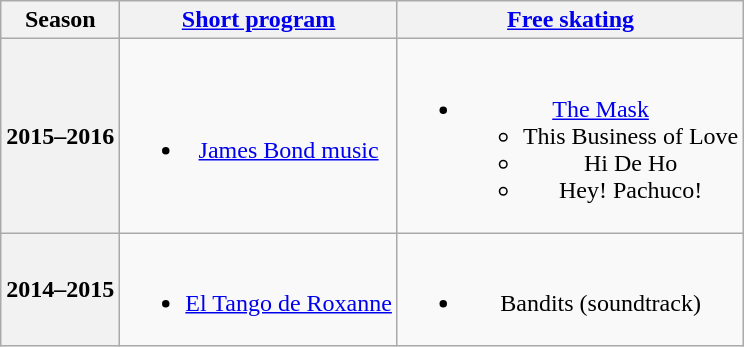<table class=wikitable style=text-align:center>
<tr>
<th>Season</th>
<th><a href='#'>Short program</a></th>
<th><a href='#'>Free skating</a></th>
</tr>
<tr>
<th>2015–2016 <br> </th>
<td><br><ul><li><a href='#'>James Bond music</a> <br></li></ul></td>
<td><br><ul><li><a href='#'>The Mask</a><ul><li>This Business of Love <br></li><li>Hi De Ho <br></li><li>Hey! Pachuco! <br></li></ul></li></ul></td>
</tr>
<tr>
<th>2014–2015 <br> </th>
<td><br><ul><li><a href='#'>El Tango de Roxanne</a> <br></li></ul></td>
<td><br><ul><li>Bandits (soundtrack) <br></li></ul></td>
</tr>
</table>
